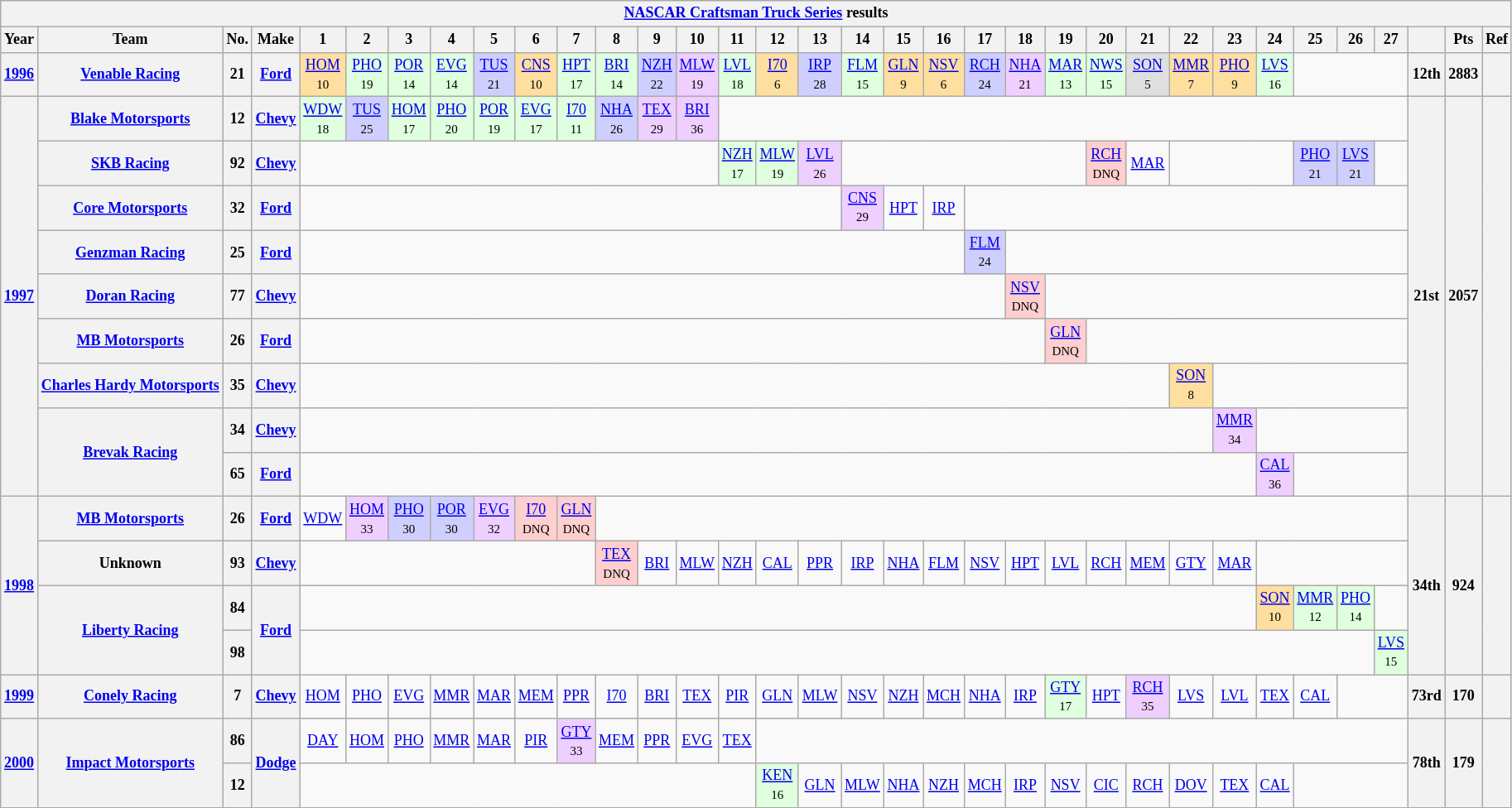<table class="wikitable" style="text-align:center; font-size:75%">
<tr>
<th colspan=34><a href='#'>NASCAR Craftsman Truck Series</a> results</th>
</tr>
<tr>
<th>Year</th>
<th>Team</th>
<th>No.</th>
<th>Make</th>
<th>1</th>
<th>2</th>
<th>3</th>
<th>4</th>
<th>5</th>
<th>6</th>
<th>7</th>
<th>8</th>
<th>9</th>
<th>10</th>
<th>11</th>
<th>12</th>
<th>13</th>
<th>14</th>
<th>15</th>
<th>16</th>
<th>17</th>
<th>18</th>
<th>19</th>
<th>20</th>
<th>21</th>
<th>22</th>
<th>23</th>
<th>24</th>
<th>25</th>
<th>26</th>
<th>27</th>
<th></th>
<th>Pts</th>
<th>Ref</th>
</tr>
<tr>
<th><a href='#'>1996</a></th>
<th><a href='#'>Venable Racing</a></th>
<th>21</th>
<th><a href='#'>Ford</a></th>
<td bgcolor="FFDF9F"><a href='#'>HOM</a><br><small>10</small></td>
<td bgcolor="DFFFDF"><a href='#'>PHO</a><br><small>19</small></td>
<td bgcolor="DFFFDF"><a href='#'>POR</a><br><small>14</small></td>
<td bgcolor="DFFFDF"><a href='#'>EVG</a><br><small>14</small></td>
<td bgcolor="CFCFFF"><a href='#'>TUS</a><br><small>21</small></td>
<td bgcolor="FFDF9F"><a href='#'>CNS</a><br><small>10</small></td>
<td bgcolor="DFFFDF"><a href='#'>HPT</a><br><small>17</small></td>
<td bgcolor="DFFFDF"><a href='#'>BRI</a><br><small>14</small></td>
<td bgcolor="CFCFFF"><a href='#'>NZH</a><br><small>22</small></td>
<td bgcolor="EFCFFF"><a href='#'>MLW</a><br><small>19</small></td>
<td bgcolor="DFFFDF"><a href='#'>LVL</a><br><small>18</small></td>
<td bgcolor="FFDF9F"><a href='#'>I70</a><br><small>6</small></td>
<td bgcolor="CFCFFF"><a href='#'>IRP</a><br><small>28</small></td>
<td bgcolor="DFFFDF"><a href='#'>FLM</a><br><small>15</small></td>
<td bgcolor="FFDF9F"><a href='#'>GLN</a><br><small>9</small></td>
<td bgcolor="FFDF9F"><a href='#'>NSV</a><br><small>6</small></td>
<td bgcolor="CFCFFF"><a href='#'>RCH</a><br><small>24</small></td>
<td bgcolor="EFCFFF"><a href='#'>NHA</a><br><small>21</small></td>
<td bgcolor="DFFFDF"><a href='#'>MAR</a><br><small>13</small></td>
<td bgcolor="DFFFDF"><a href='#'>NWS</a><br><small>15</small></td>
<td bgcolor="DFDFDF"><a href='#'>SON</a><br><small>5</small></td>
<td bgcolor="FFDF9F"><a href='#'>MMR</a><br><small>7</small></td>
<td bgcolor="FFDF9F"><a href='#'>PHO</a><br><small>9</small></td>
<td bgcolor="DFFFDF"><a href='#'>LVS</a><br><small>16</small></td>
<td colspan=3></td>
<th>12th</th>
<th>2883</th>
<th></th>
</tr>
<tr>
<th rowspan=9><a href='#'>1997</a></th>
<th><a href='#'>Blake Motorsports</a></th>
<th>12</th>
<th><a href='#'>Chevy</a></th>
<td bgcolor="DFFFDF"><a href='#'>WDW</a><br><small>18</small></td>
<td bgcolor="CFCFFF"><a href='#'>TUS</a><br><small>25</small></td>
<td bgcolor="DFFFDF"><a href='#'>HOM</a><br><small>17</small></td>
<td bgcolor="DFFFDF"><a href='#'>PHO</a><br><small>20</small></td>
<td bgcolor="DFFFDF"><a href='#'>POR</a><br><small>19</small></td>
<td bgcolor="DFFFDF"><a href='#'>EVG</a><br><small>17</small></td>
<td bgcolor="DFFFDF"><a href='#'>I70</a><br><small>11</small></td>
<td bgcolor="CFCFFF"><a href='#'>NHA</a><br><small>26</small></td>
<td bgcolor="EFCFFF"><a href='#'>TEX</a><br><small>29</small></td>
<td bgcolor="EFCFFF"><a href='#'>BRI</a><br><small>36</small></td>
<td colspan=17></td>
<th rowspan=9>21st</th>
<th rowspan=9>2057</th>
<th rowspan=9></th>
</tr>
<tr>
<th><a href='#'>SKB Racing</a></th>
<th>92</th>
<th><a href='#'>Chevy</a></th>
<td colspan=10></td>
<td bgcolor="DFFFDF"><a href='#'>NZH</a><br><small>17</small></td>
<td bgcolor="DFFFDF"><a href='#'>MLW</a><br><small>19</small></td>
<td bgcolor="EFCFFF"><a href='#'>LVL</a><br><small>26</small></td>
<td colspan=6></td>
<td bgcolor="FFCFCF"><a href='#'>RCH</a><br><small>DNQ</small></td>
<td><a href='#'>MAR</a></td>
<td colspan=3></td>
<td bgcolor="CFCFFF"><a href='#'>PHO</a><br><small>21</small></td>
<td bgcolor="CFCFFF"><a href='#'>LVS</a><br><small>21</small></td>
<td></td>
</tr>
<tr>
<th><a href='#'>Core Motorsports</a></th>
<th>32</th>
<th><a href='#'>Ford</a></th>
<td colspan=13></td>
<td bgcolor="EFCFFF"><a href='#'>CNS</a><br><small>29</small></td>
<td><a href='#'>HPT</a></td>
<td><a href='#'>IRP</a></td>
<td colspan=11></td>
</tr>
<tr>
<th><a href='#'>Genzman Racing</a></th>
<th>25</th>
<th><a href='#'>Ford</a></th>
<td colspan=16></td>
<td bgcolor="CFCFFF"><a href='#'>FLM</a><br><small>24</small></td>
<td colspan=10></td>
</tr>
<tr>
<th><a href='#'>Doran Racing</a></th>
<th>77</th>
<th><a href='#'>Chevy</a></th>
<td colspan=17></td>
<td bgcolor="FFCFCF"><a href='#'>NSV</a><br><small>DNQ</small></td>
<td colspan=9></td>
</tr>
<tr>
<th><a href='#'>MB Motorsports</a></th>
<th>26</th>
<th><a href='#'>Ford</a></th>
<td colspan=18></td>
<td bgcolor="FFCFCF"><a href='#'>GLN</a><br><small>DNQ</small></td>
<td colspan=8></td>
</tr>
<tr>
<th><a href='#'>Charles Hardy Motorsports</a></th>
<th>35</th>
<th><a href='#'>Chevy</a></th>
<td colspan=21></td>
<td bgcolor="FFDF9F"><a href='#'>SON</a><br><small>8</small></td>
<td colspan=5></td>
</tr>
<tr>
<th rowspan=2><a href='#'>Brevak Racing</a></th>
<th>34</th>
<th><a href='#'>Chevy</a></th>
<td colspan=22></td>
<td bgcolor="EFCFFF"><a href='#'>MMR</a><br><small>34</small></td>
<td colspan=4></td>
</tr>
<tr>
<th>65</th>
<th><a href='#'>Ford</a></th>
<td colspan=23></td>
<td bgcolor="EFCFFF"><a href='#'>CAL</a><br><small>36</small></td>
<td colspan=3></td>
</tr>
<tr>
<th rowspan=4><a href='#'>1998</a></th>
<th><a href='#'>MB Motorsports</a></th>
<th>26</th>
<th><a href='#'>Ford</a></th>
<td><a href='#'>WDW</a></td>
<td bgcolor="EFCFFF"><a href='#'>HOM</a><br><small>33</small></td>
<td bgcolor="CFCFFF"><a href='#'>PHO</a><br><small>30</small></td>
<td bgcolor="CFCFFF"><a href='#'>POR</a><br><small>30</small></td>
<td bgcolor="EFCFFF"><a href='#'>EVG</a><br><small>32</small></td>
<td bgcolor="FFCFCF"><a href='#'>I70</a><br><small>DNQ</small></td>
<td bgcolor="FFCFCF"><a href='#'>GLN</a><br><small>DNQ</small></td>
<td colspan=20></td>
<th rowspan=4>34th</th>
<th rowspan=4>924</th>
<th rowspan=4></th>
</tr>
<tr>
<th>Unknown</th>
<th>93</th>
<th><a href='#'>Chevy</a></th>
<td colspan=7></td>
<td bgcolor="FFCFCF"><a href='#'>TEX</a><br><small>DNQ</small></td>
<td><a href='#'>BRI</a></td>
<td><a href='#'>MLW</a></td>
<td><a href='#'>NZH</a></td>
<td><a href='#'>CAL</a></td>
<td><a href='#'>PPR</a></td>
<td><a href='#'>IRP</a></td>
<td><a href='#'>NHA</a></td>
<td><a href='#'>FLM</a></td>
<td><a href='#'>NSV</a></td>
<td><a href='#'>HPT</a></td>
<td><a href='#'>LVL</a></td>
<td><a href='#'>RCH</a></td>
<td><a href='#'>MEM</a></td>
<td><a href='#'>GTY</a></td>
<td><a href='#'>MAR</a></td>
<td colspan=4></td>
</tr>
<tr>
<th rowspan=2><a href='#'>Liberty Racing</a></th>
<th>84</th>
<th rowspan=2><a href='#'>Ford</a></th>
<td colspan=23></td>
<td bgcolor="FFDF9F"><a href='#'>SON</a><br><small>10</small></td>
<td bgcolor="DFFFDF"><a href='#'>MMR</a><br><small>12</small></td>
<td bgcolor="DFFFDF"><a href='#'>PHO</a><br><small>14</small></td>
<td></td>
</tr>
<tr>
<th>98</th>
<td colspan=26></td>
<td bgcolor="DFFFDF"><a href='#'>LVS</a><br><small>15</small></td>
</tr>
<tr>
<th><a href='#'>1999</a></th>
<th><a href='#'>Conely Racing</a></th>
<th>7</th>
<th><a href='#'>Chevy</a></th>
<td><a href='#'>HOM</a></td>
<td><a href='#'>PHO</a></td>
<td><a href='#'>EVG</a></td>
<td><a href='#'>MMR</a></td>
<td><a href='#'>MAR</a></td>
<td><a href='#'>MEM</a></td>
<td><a href='#'>PPR</a></td>
<td><a href='#'>I70</a></td>
<td><a href='#'>BRI</a></td>
<td><a href='#'>TEX</a></td>
<td><a href='#'>PIR</a></td>
<td><a href='#'>GLN</a></td>
<td><a href='#'>MLW</a></td>
<td><a href='#'>NSV</a></td>
<td><a href='#'>NZH</a></td>
<td><a href='#'>MCH</a></td>
<td><a href='#'>NHA</a></td>
<td><a href='#'>IRP</a></td>
<td bgcolor="DFFFDF"><a href='#'>GTY</a><br><small>17</small></td>
<td><a href='#'>HPT</a></td>
<td bgcolor="EFCFFF"><a href='#'>RCH</a><br><small>35</small></td>
<td><a href='#'>LVS</a></td>
<td><a href='#'>LVL</a></td>
<td><a href='#'>TEX</a></td>
<td><a href='#'>CAL</a></td>
<td colspan=2></td>
<th>73rd</th>
<th>170</th>
<th></th>
</tr>
<tr>
<th rowspan=2><a href='#'>2000</a></th>
<th rowspan=2><a href='#'>Impact Motorsports</a></th>
<th>86</th>
<th rowspan=2><a href='#'>Dodge</a></th>
<td><a href='#'>DAY</a></td>
<td><a href='#'>HOM</a></td>
<td><a href='#'>PHO</a></td>
<td><a href='#'>MMR</a></td>
<td><a href='#'>MAR</a></td>
<td><a href='#'>PIR</a></td>
<td bgcolor="EFCFFF"><a href='#'>GTY</a><br><small>33</small></td>
<td><a href='#'>MEM</a></td>
<td><a href='#'>PPR</a></td>
<td><a href='#'>EVG</a></td>
<td><a href='#'>TEX</a></td>
<td colspan=16></td>
<th rowspan=2>78th</th>
<th rowspan=2>179</th>
<th rowspan=2></th>
</tr>
<tr>
<th>12</th>
<td colspan=11></td>
<td bgcolor="DFFFDF"><a href='#'>KEN</a><br><small>16</small></td>
<td><a href='#'>GLN</a></td>
<td><a href='#'>MLW</a></td>
<td><a href='#'>NHA</a></td>
<td><a href='#'>NZH</a></td>
<td><a href='#'>MCH</a></td>
<td><a href='#'>IRP</a></td>
<td><a href='#'>NSV</a></td>
<td><a href='#'>CIC</a></td>
<td><a href='#'>RCH</a></td>
<td><a href='#'>DOV</a></td>
<td><a href='#'>TEX</a></td>
<td><a href='#'>CAL</a></td>
<td colspan=3></td>
</tr>
</table>
